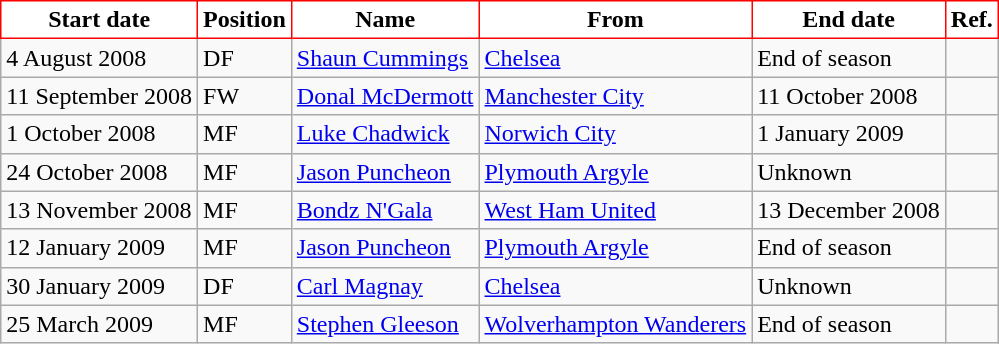<table class="wikitable">
<tr>
<th style="background:#FFFFFF; color:black; border:1px solid red;">Start date</th>
<th style="background:#FFFFFF; color:black; border:1px solid red;">Position</th>
<th style="background:#FFFFFF; color:black; border:1px solid red;">Name</th>
<th style="background:#FFFFFF; color:black; border:1px solid red;">From</th>
<th style="background:#FFFFFF; color:black; border:1px solid red;">End date</th>
<th style="background:#FFFFFF; color:black; border:1px solid red;">Ref.</th>
</tr>
<tr>
<td>4 August 2008</td>
<td>DF</td>
<td> <a href='#'>Shaun Cummings</a></td>
<td><a href='#'>Chelsea</a></td>
<td>End of season</td>
<td></td>
</tr>
<tr>
<td>11 September 2008</td>
<td>FW</td>
<td> <a href='#'>Donal McDermott</a></td>
<td><a href='#'>Manchester City</a></td>
<td>11 October 2008</td>
<td></td>
</tr>
<tr>
<td>1 October 2008</td>
<td>MF</td>
<td> <a href='#'>Luke Chadwick</a></td>
<td><a href='#'>Norwich City</a></td>
<td>1 January 2009</td>
<td></td>
</tr>
<tr>
<td>24 October 2008</td>
<td>MF</td>
<td> <a href='#'>Jason Puncheon</a></td>
<td><a href='#'>Plymouth Argyle</a></td>
<td>Unknown</td>
<td></td>
</tr>
<tr>
<td>13 November 2008</td>
<td>MF</td>
<td> <a href='#'>Bondz N'Gala</a></td>
<td><a href='#'>West Ham United</a></td>
<td>13 December 2008</td>
<td></td>
</tr>
<tr>
<td>12 January 2009</td>
<td>MF</td>
<td> <a href='#'>Jason Puncheon</a></td>
<td><a href='#'>Plymouth Argyle</a></td>
<td>End of season</td>
<td></td>
</tr>
<tr>
<td>30 January 2009</td>
<td>DF</td>
<td> <a href='#'>Carl Magnay</a></td>
<td><a href='#'>Chelsea</a></td>
<td>Unknown</td>
<td></td>
</tr>
<tr>
<td>25 March 2009</td>
<td>MF</td>
<td> <a href='#'>Stephen Gleeson</a></td>
<td><a href='#'>Wolverhampton Wanderers</a></td>
<td>End of season</td>
<td></td>
</tr>
</table>
